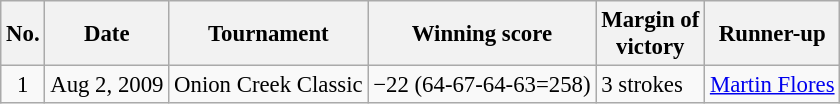<table class="wikitable" style="font-size:95%;">
<tr>
<th>No.</th>
<th>Date</th>
<th>Tournament</th>
<th>Winning score</th>
<th>Margin of<br>victory</th>
<th>Runner-up</th>
</tr>
<tr>
<td align=center>1</td>
<td align=right>Aug 2, 2009</td>
<td>Onion Creek Classic</td>
<td>−22 (64-67-64-63=258)</td>
<td>3 strokes</td>
<td> <a href='#'>Martin Flores</a></td>
</tr>
</table>
